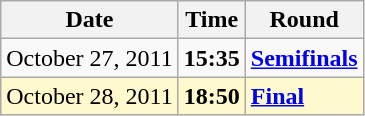<table class="wikitable">
<tr>
<th>Date</th>
<th>Time</th>
<th>Round</th>
</tr>
<tr>
<td>October 27, 2011</td>
<td><strong>15:35</strong></td>
<td><strong><a href='#'>Semifinals</a></strong></td>
</tr>
<tr style=background:lemonchiffon>
<td>October 28, 2011</td>
<td><strong>18:50</strong></td>
<td><strong><a href='#'>Final</a></strong></td>
</tr>
</table>
